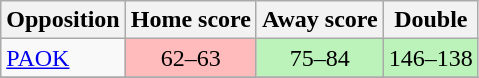<table class="wikitable" style="text-align: center;">
<tr>
<th>Opposition</th>
<th>Home score</th>
<th>Away score</th>
<th>Double</th>
</tr>
<tr>
<td align="left"> <a href='#'>PAOK</a></td>
<td bgcolor=#FFBBBB>62–63</td>
<td bgcolor=#BBF3BB>75–84</td>
<td bgcolor=#BBF3BB>146–138</td>
</tr>
<tr>
</tr>
</table>
